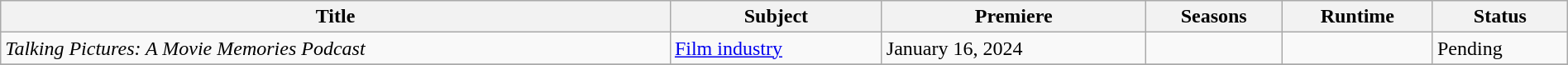<table class="wikitable sortable" style="width:100%;">
<tr>
<th>Title</th>
<th>Subject</th>
<th>Premiere</th>
<th>Seasons</th>
<th>Runtime</th>
<th>Status</th>
</tr>
<tr>
<td><em>Talking Pictures: A Movie Memories Podcast</em></td>
<td><a href='#'>Film industry</a></td>
<td>January 16, 2024</td>
<td></td>
<td></td>
<td>Pending</td>
</tr>
<tr>
</tr>
</table>
